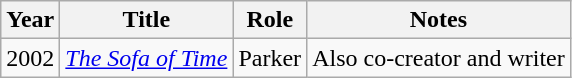<table class="wikitable sortable">
<tr>
<th>Year</th>
<th>Title</th>
<th>Role</th>
<th>Notes</th>
</tr>
<tr>
<td>2002</td>
<td><em><a href='#'>The Sofa of Time</a></em></td>
<td>Parker</td>
<td>Also co-creator and writer</td>
</tr>
</table>
